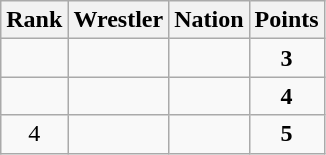<table class="wikitable sortable" style="text-align:center;">
<tr>
<th>Rank</th>
<th>Wrestler</th>
<th>Nation</th>
<th>Points</th>
</tr>
<tr>
<td></td>
<td align=left></td>
<td align=left></td>
<td><strong>3</strong></td>
</tr>
<tr>
<td></td>
<td align=left></td>
<td align=left></td>
<td><strong>4</strong></td>
</tr>
<tr>
<td>4</td>
<td align=left></td>
<td align=left></td>
<td><strong>5</strong></td>
</tr>
</table>
